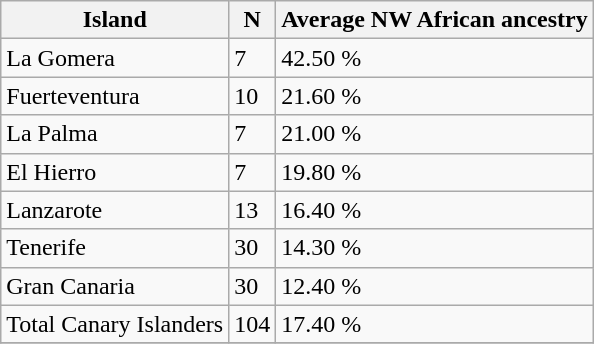<table class="wikitable sortable" border=1>
<tr>
<th>Island</th>
<th>N</th>
<th>Average NW African ancestry</th>
</tr>
<tr>
<td>La Gomera</td>
<td>7</td>
<td>42.50 %</td>
</tr>
<tr>
<td>Fuerteventura</td>
<td>10</td>
<td>21.60 %</td>
</tr>
<tr>
<td>La Palma</td>
<td>7</td>
<td>21.00 %</td>
</tr>
<tr>
<td>El Hierro</td>
<td>7</td>
<td>19.80 %</td>
</tr>
<tr>
<td>Lanzarote</td>
<td>13</td>
<td>16.40 %</td>
</tr>
<tr>
<td>Tenerife</td>
<td>30</td>
<td>14.30 %</td>
</tr>
<tr>
<td>Gran Canaria</td>
<td>30</td>
<td>12.40 %</td>
</tr>
<tr>
<td>Total Canary Islanders</td>
<td>104</td>
<td>17.40 %</td>
</tr>
<tr>
</tr>
</table>
